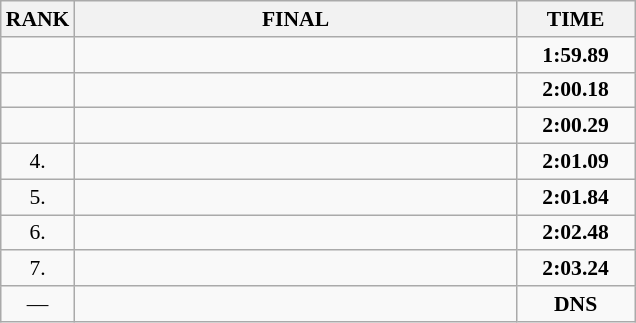<table class="wikitable" style="border-collapse: collapse; font-size: 90%;">
<tr>
<th>RANK</th>
<th style="width: 20em">FINAL</th>
<th style="width: 5em">TIME</th>
</tr>
<tr>
<td align="center"></td>
<td></td>
<td align="center"><strong>1:59.89</strong></td>
</tr>
<tr>
<td align="center"></td>
<td></td>
<td align="center"><strong>2:00.18</strong></td>
</tr>
<tr>
<td align="center"></td>
<td></td>
<td align="center"><strong>2:00.29</strong></td>
</tr>
<tr>
<td align="center">4.</td>
<td></td>
<td align="center"><strong>2:01.09</strong></td>
</tr>
<tr>
<td align="center">5.</td>
<td></td>
<td align="center"><strong>2:01.84</strong></td>
</tr>
<tr>
<td align="center">6.</td>
<td></td>
<td align="center"><strong>2:02.48</strong></td>
</tr>
<tr>
<td align="center">7.</td>
<td></td>
<td align="center"><strong>2:03.24</strong></td>
</tr>
<tr>
<td align="center">—</td>
<td></td>
<td align="center"><strong>DNS</strong></td>
</tr>
</table>
